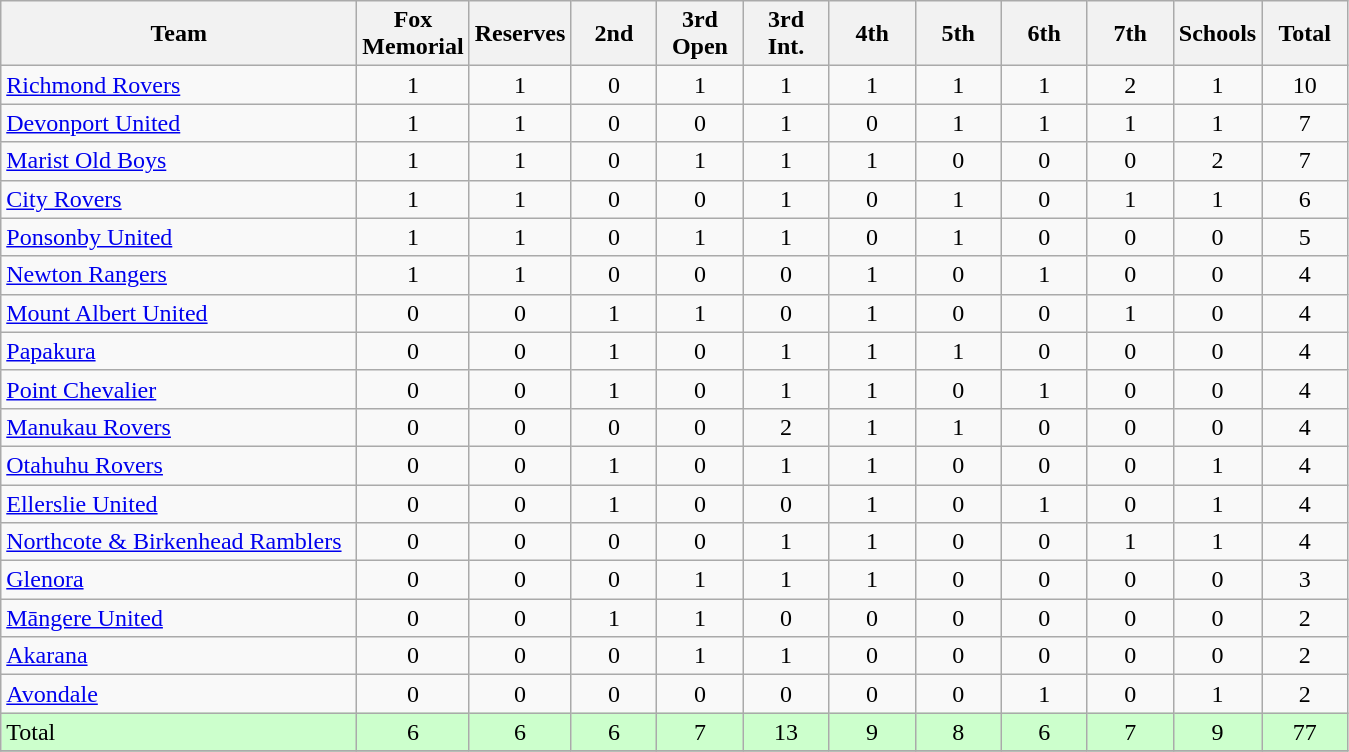<table class="wikitable" style="text-align:center;">
<tr>
<th width=230>Team</th>
<th width=50 abbr="1st Grade">Fox Memorial</th>
<th width=50 abbr="Reserves">Reserves</th>
<th width=50 abbr="2nd Grade">2nd</th>
<th width=50 abbr="3rd Grade">3rd Open</th>
<th width=50 abbr="3rd Grade">3rd Int.</th>
<th width=50 abbr="4th Grade">4th</th>
<th width=50 abbr="5th Grade">5th</th>
<th width=50 abbr="6th Grade">6th</th>
<th width=50 abbr="7th Grade">7th</th>
<th width=50 abbr="Schoolboys">Schools</th>
<th width=50 abbr="Total">Total</th>
</tr>
<tr>
<td style="text-align:left;"><a href='#'>Richmond Rovers</a></td>
<td>1</td>
<td>1</td>
<td>0</td>
<td>1</td>
<td>1</td>
<td>1</td>
<td>1</td>
<td>1</td>
<td>2</td>
<td>1</td>
<td>10</td>
</tr>
<tr>
<td style="text-align:left;"><a href='#'>Devonport United</a></td>
<td>1</td>
<td>1</td>
<td>0</td>
<td>0</td>
<td>1</td>
<td>0</td>
<td>1</td>
<td>1</td>
<td>1</td>
<td>1</td>
<td>7</td>
</tr>
<tr>
<td style="text-align:left;"><a href='#'>Marist Old Boys</a></td>
<td>1</td>
<td>1</td>
<td>0</td>
<td>1</td>
<td>1</td>
<td>1</td>
<td>0</td>
<td>0</td>
<td>0</td>
<td>2</td>
<td>7</td>
</tr>
<tr>
<td style="text-align:left;"><a href='#'>City Rovers</a></td>
<td>1</td>
<td>1</td>
<td>0</td>
<td>0</td>
<td>1</td>
<td>0</td>
<td>1</td>
<td>0</td>
<td>1</td>
<td>1</td>
<td>6</td>
</tr>
<tr>
<td style="text-align:left;"><a href='#'>Ponsonby United</a></td>
<td>1</td>
<td>1</td>
<td>0</td>
<td>1</td>
<td>1</td>
<td>0</td>
<td>1</td>
<td>0</td>
<td>0</td>
<td>0</td>
<td>5</td>
</tr>
<tr>
<td style="text-align:left;"><a href='#'>Newton Rangers</a></td>
<td>1</td>
<td>1</td>
<td>0</td>
<td>0</td>
<td>0</td>
<td>1</td>
<td>0</td>
<td>1</td>
<td>0</td>
<td>0</td>
<td>4</td>
</tr>
<tr>
<td style="text-align:left;"><a href='#'>Mount Albert United</a></td>
<td>0</td>
<td>0</td>
<td>1</td>
<td>1</td>
<td>0</td>
<td>1</td>
<td>0</td>
<td>0</td>
<td>1</td>
<td>0</td>
<td>4</td>
</tr>
<tr>
<td style="text-align:left;"><a href='#'>Papakura</a></td>
<td>0</td>
<td>0</td>
<td>1</td>
<td>0</td>
<td>1</td>
<td>1</td>
<td>1</td>
<td>0</td>
<td>0</td>
<td>0</td>
<td>4</td>
</tr>
<tr>
<td style="text-align:left;"><a href='#'>Point Chevalier</a></td>
<td>0</td>
<td>0</td>
<td>1</td>
<td>0</td>
<td>1</td>
<td>1</td>
<td>0</td>
<td>1</td>
<td>0</td>
<td>0</td>
<td>4</td>
</tr>
<tr>
<td style="text-align:left;"><a href='#'>Manukau Rovers</a></td>
<td>0</td>
<td>0</td>
<td>0</td>
<td>0</td>
<td>2</td>
<td>1</td>
<td>1</td>
<td>0</td>
<td>0</td>
<td>0</td>
<td>4</td>
</tr>
<tr>
<td style="text-align:left;"><a href='#'>Otahuhu Rovers</a></td>
<td>0</td>
<td>0</td>
<td>1</td>
<td>0</td>
<td>1</td>
<td>1</td>
<td>0</td>
<td>0</td>
<td>0</td>
<td>1</td>
<td>4</td>
</tr>
<tr>
<td style="text-align:left;"><a href='#'>Ellerslie United</a></td>
<td>0</td>
<td>0</td>
<td>1</td>
<td>0</td>
<td>0</td>
<td>1</td>
<td>0</td>
<td>1</td>
<td>0</td>
<td>1</td>
<td>4</td>
</tr>
<tr>
<td style="text-align:left;"><a href='#'>Northcote & Birkenhead Ramblers</a></td>
<td>0</td>
<td>0</td>
<td>0</td>
<td>0</td>
<td>1</td>
<td>1</td>
<td>0</td>
<td>0</td>
<td>1</td>
<td>1</td>
<td>4</td>
</tr>
<tr>
<td style="text-align:left;"><a href='#'>Glenora</a></td>
<td>0</td>
<td>0</td>
<td>0</td>
<td>1</td>
<td>1</td>
<td>1</td>
<td>0</td>
<td>0</td>
<td>0</td>
<td>0</td>
<td>3</td>
</tr>
<tr>
<td style="text-align:left;"><a href='#'>Māngere United</a></td>
<td>0</td>
<td>0</td>
<td>1</td>
<td>1</td>
<td>0</td>
<td>0</td>
<td>0</td>
<td>0</td>
<td>0</td>
<td>0</td>
<td>2</td>
</tr>
<tr>
<td style="text-align:left;"><a href='#'>Akarana</a></td>
<td>0</td>
<td>0</td>
<td>0</td>
<td>1</td>
<td>1</td>
<td>0</td>
<td>0</td>
<td>0</td>
<td>0</td>
<td>0</td>
<td>2</td>
</tr>
<tr>
<td style="text-align:left;"><a href='#'>Avondale</a></td>
<td>0</td>
<td>0</td>
<td>0</td>
<td>0</td>
<td>0</td>
<td>0</td>
<td>0</td>
<td>1</td>
<td>0</td>
<td>1</td>
<td>2</td>
</tr>
<tr style="background: #ccffcc;">
<td style="text-align:left;">Total</td>
<td>6</td>
<td>6</td>
<td>6</td>
<td>7</td>
<td>13</td>
<td>9</td>
<td>8</td>
<td>6</td>
<td>7</td>
<td>9</td>
<td>77</td>
</tr>
<tr>
</tr>
</table>
